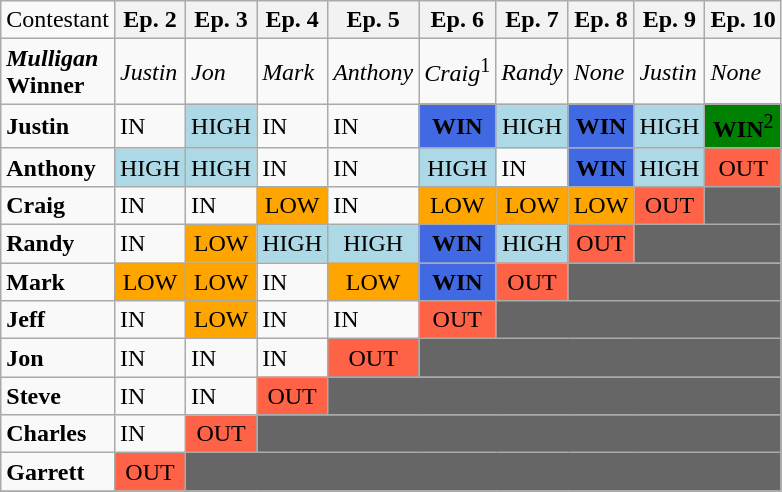<table class="wikitable">
<tr>
<td align="center">Contestant</td>
<th>Ep. 2</th>
<th>Ep. 3</th>
<th>Ep. 4</th>
<th>Ep. 5</th>
<th>Ep. 6</th>
<th>Ep. 7</th>
<th>Ep. 8</th>
<th>Ep. 9</th>
<th>Ep. 10</th>
</tr>
<tr>
<td><strong><em>Mulligan<strong><br></em></strong>Winner</strong><br></td>
<td><em>Justin</em></td>
<td><em>Jon</em></td>
<td><em>Mark</em></td>
<td><em>Anthony</em></td>
<td><em>Craig</em><sup>1</sup></td>
<td><em>Randy</em></td>
<td><em>None</em></td>
<td><em>Justin</em></td>
<td><em>None</em></td>
</tr>
<tr>
<td><strong>Justin</strong></td>
<td>IN</td>
<td align="center" style="background:lightblue;">HIGH</td>
<td>IN</td>
<td>IN</td>
<td align="center" style="background:royalblue;"><strong>WIN</strong></td>
<td align="center" style="background:lightblue;">HIGH</td>
<td align="center" style="background:royalblue;"><strong>WIN</strong></td>
<td align="center" style="background:lightblue;">HIGH</td>
<td align="center" style="background:green;"><strong>WIN</strong><sup>2</sup></td>
</tr>
<tr>
<td><strong>Anthony </strong></td>
<td align="center" style="background:lightblue;">HIGH</td>
<td align="center" style="background:lightblue;">HIGH</td>
<td>IN</td>
<td>IN</td>
<td align="center" style="background:lightblue;">HIGH</td>
<td>IN</td>
<td align="center" style="background:royalblue;"><strong>WIN</strong></td>
<td align="center" style="background:lightblue;">HIGH</td>
<td align="center" style="background:tomato;">OUT</td>
</tr>
<tr>
<td><strong>Craig</strong></td>
<td>IN</td>
<td>IN</td>
<td align="center" style="background:orange;">LOW</td>
<td>IN</td>
<td align="center" style="background:orange;">LOW</td>
<td align="center" style="background:orange;">LOW</td>
<td align="center" style="background:orange;">LOW</td>
<td align="center" style="background:tomato;">OUT</td>
<td colspan="1" style="background:#666666;"></td>
</tr>
<tr>
<td><strong>Randy</strong></td>
<td>IN</td>
<td align="center" style="background:orange;">LOW</td>
<td align="center" style="background:lightblue;">HIGH</td>
<td align="center" style="background:lightblue;">HIGH</td>
<td align="center" style="background:royalblue;"><strong>WIN</strong></td>
<td align="center" style="background:lightblue;">HIGH</td>
<td align="center" style="background:tomato;">OUT</td>
<td colspan="2" style="background:#666666;"></td>
</tr>
<tr>
<td><strong>Mark</strong></td>
<td align="center" style="background:orange;">LOW</td>
<td align="center" style="background:orange;">LOW</td>
<td>IN</td>
<td align="center" style="background:orange;">LOW</td>
<td align="center" style="background:royalblue;"><strong>WIN</strong></td>
<td align="center" style="background:tomato;">OUT</td>
<td colspan="3" style="background:#666666;"></td>
</tr>
<tr>
<td><strong>Jeff</strong></td>
<td>IN</td>
<td align="center" style="background:orange;">LOW</td>
<td>IN</td>
<td>IN</td>
<td align="center" style="background:tomato;">OUT</td>
<td colspan="4" style="background:#666666;"></td>
</tr>
<tr>
<td><strong>Jon</strong></td>
<td>IN</td>
<td>IN</td>
<td>IN</td>
<td align="center" style="background:tomato;">OUT</td>
<td colspan="5" style="background:#666666;"></td>
</tr>
<tr>
<td><strong>Steve</strong></td>
<td>IN</td>
<td>IN</td>
<td align="center" style="background:tomato;">OUT</td>
<td colspan="6" style="background:#666666;"></td>
</tr>
<tr>
<td><strong>Charles</strong></td>
<td>IN</td>
<td align="center" style="background:tomato;">OUT</td>
<td colspan="7" style="background:#666666;"></td>
</tr>
<tr>
<td><strong>Garrett</strong></td>
<td align="center" style="background:tomato;">OUT</td>
<td colspan="8" style="background:#666666;"></td>
</tr>
<tr>
</tr>
</table>
